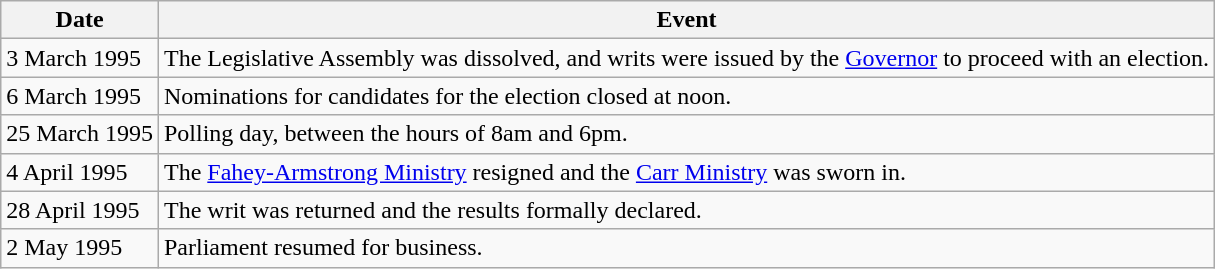<table class="wikitable">
<tr>
<th>Date</th>
<th>Event</th>
</tr>
<tr>
<td>3 March 1995</td>
<td>The Legislative Assembly was dissolved, and writs were issued by the <a href='#'>Governor</a> to proceed with an election.</td>
</tr>
<tr>
<td>6 March 1995</td>
<td>Nominations for candidates for the election closed at noon.</td>
</tr>
<tr>
<td>25 March 1995</td>
<td>Polling day, between the hours of 8am and 6pm.</td>
</tr>
<tr>
<td>4 April 1995</td>
<td>The <a href='#'>Fahey-Armstrong Ministry</a> resigned and the <a href='#'>Carr Ministry</a> was sworn in.</td>
</tr>
<tr>
<td>28 April 1995</td>
<td>The writ was returned and the results formally declared.</td>
</tr>
<tr>
<td>2 May 1995</td>
<td>Parliament resumed for business.</td>
</tr>
</table>
